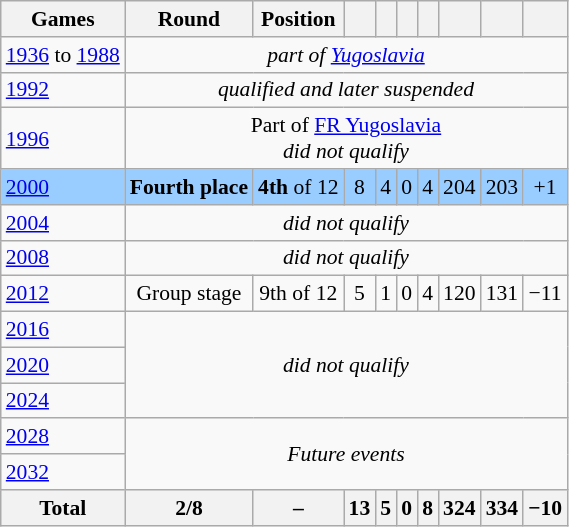<table class="wikitable" style="text-align:center; font-size:90%;">
<tr>
<th>Games</th>
<th>Round</th>
<th>Position</th>
<th></th>
<th></th>
<th></th>
<th></th>
<th></th>
<th></th>
<th></th>
</tr>
<tr>
<td style="text-align: left;"><a href='#'>1936</a> to <a href='#'>1988</a></td>
<td colspan=9><em>part of <a href='#'>Yugoslavia</a></em></td>
</tr>
<tr>
<td style="text-align: left;"> <a href='#'>1992</a></td>
<td colspan="9"><em>qualified and later suspended</em></td>
</tr>
<tr>
<td style="text-align: left;"> <a href='#'>1996</a></td>
<td colspan="9">Part of <a href='#'>FR Yugoslavia</a> <br> <em>did not qualify</em></td>
</tr>
<tr style="background:#9acdff;">
<td align=left> <a href='#'>2000</a></td>
<td><strong>Fourth place</strong></td>
<td><strong>4th</strong> of 12</td>
<td>8</td>
<td>4</td>
<td>0</td>
<td>4</td>
<td>204</td>
<td>203</td>
<td>+1</td>
</tr>
<tr>
<td align=left> <a href='#'>2004</a></td>
<td colspan="9"><em>did not qualify</em></td>
</tr>
<tr>
<td align=left> <a href='#'>2008</a></td>
<td colspan=9><em>did not qualify</em> <br></td>
</tr>
<tr>
<td align=left> <a href='#'>2012</a></td>
<td>Group stage</td>
<td>9th of 12</td>
<td>5</td>
<td>1</td>
<td>0</td>
<td>4</td>
<td>120</td>
<td>131</td>
<td>−11</td>
</tr>
<tr>
<td align=left> <a href='#'>2016</a></td>
<td colspan=9 rowspan=3><em>did not qualify</em></td>
</tr>
<tr>
<td align=left> <a href='#'>2020</a></td>
</tr>
<tr>
<td align=left> <a href='#'>2024</a></td>
</tr>
<tr>
<td align=left> <a href='#'>2028</a></td>
<td colspan=9 rowspan=2><em>Future events</em></td>
</tr>
<tr>
<td align=left> <a href='#'>2032</a></td>
</tr>
<tr>
<th>Total</th>
<th>2/8</th>
<th>–</th>
<th>13</th>
<th>5</th>
<th>0</th>
<th>8</th>
<th>324</th>
<th>334</th>
<th>−10</th>
</tr>
</table>
